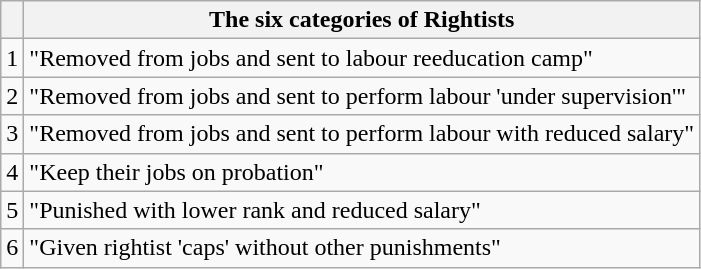<table class="wikitable">
<tr>
<th></th>
<th>The six categories of Rightists</th>
</tr>
<tr>
<td>1</td>
<td>"Removed from jobs and sent to labour reeducation camp"</td>
</tr>
<tr>
<td>2</td>
<td>"Removed from jobs and sent to perform labour 'under supervision'"</td>
</tr>
<tr>
<td>3</td>
<td>"Removed from jobs and sent to perform labour with reduced salary"</td>
</tr>
<tr>
<td>4</td>
<td>"Keep their jobs on probation"</td>
</tr>
<tr>
<td>5</td>
<td>"Punished with lower rank and reduced salary"</td>
</tr>
<tr>
<td>6</td>
<td>"Given rightist 'caps' without other punishments"</td>
</tr>
</table>
